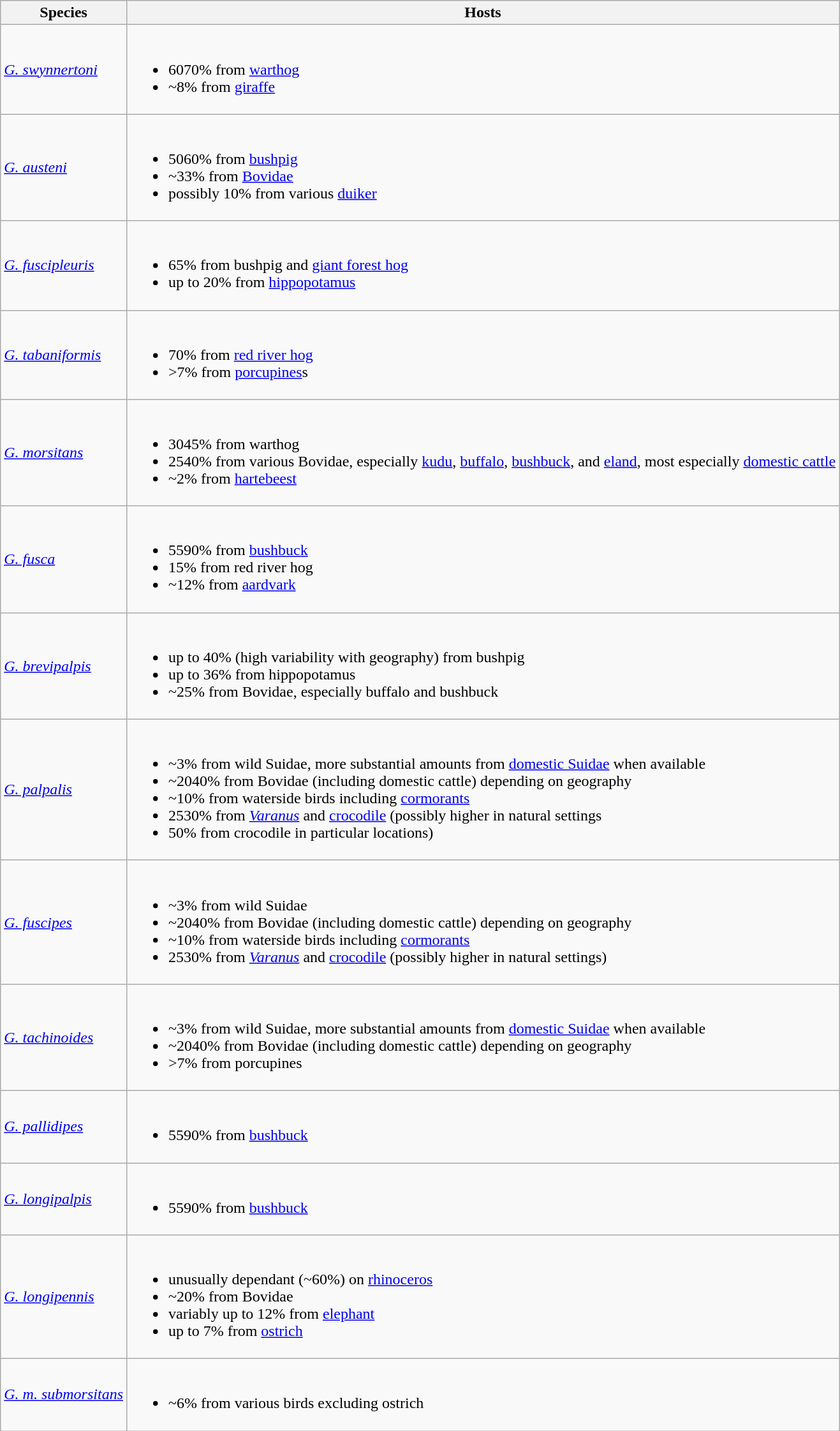<table class="wikitable">
<tr>
<th>Species</th>
<th>Hosts</th>
</tr>
<tr>
<td><em><a href='#'>G. swynnertoni</a></em></td>
<td><br><ul><li>6070% from <a href='#'>warthog</a></li><li>~8% from <a href='#'>giraffe</a></li></ul></td>
</tr>
<tr>
<td><em><a href='#'>G. austeni</a></em></td>
<td><br><ul><li>5060% from <a href='#'>bushpig</a></li><li>~33% from <a href='#'>Bovidae</a></li><li>possibly 10% from various <a href='#'>duiker</a></li></ul></td>
</tr>
<tr>
<td><em><a href='#'>G. fuscipleuris</a></em></td>
<td><br><ul><li>65% from bushpig and <a href='#'>giant forest hog</a></li><li>up to 20% from <a href='#'>hippopotamus</a></li></ul></td>
</tr>
<tr>
<td><em><a href='#'>G. tabaniformis</a></em></td>
<td><br><ul><li>70% from <a href='#'>red river hog</a></li><li>>7% from <a href='#'>porcupines</a>s</li></ul></td>
</tr>
<tr>
<td><em><a href='#'>G. morsitans</a></em></td>
<td><br><ul><li>3045% from warthog</li><li>2540% from various Bovidae, especially <a href='#'>kudu</a>, <a href='#'>buffalo</a>, <a href='#'>bushbuck</a>, and <a href='#'>eland</a>, most especially <a href='#'>domestic cattle</a></li><li>~2% from <a href='#'>hartebeest</a></li></ul></td>
</tr>
<tr>
<td><em><a href='#'>G. fusca</a></em></td>
<td><br><ul><li>5590% from <a href='#'>bushbuck</a></li><li>15% from red river hog</li><li>~12% from <a href='#'>aardvark</a></li></ul></td>
</tr>
<tr>
<td><em><a href='#'>G. brevipalpis</a></em></td>
<td><br><ul><li>up to 40% (high variability with geography) from bushpig</li><li>up to 36% from hippopotamus</li><li>~25% from Bovidae, especially buffalo and bushbuck</li></ul></td>
</tr>
<tr>
<td><em><a href='#'>G. palpalis</a></em></td>
<td><br><ul><li>~3% from wild Suidae, more substantial amounts from <a href='#'>domestic Suidae</a> when available</li><li>~2040% from Bovidae (including domestic cattle) depending on geography</li><li>~10% from waterside birds including <a href='#'>cormorants</a></li><li>2530% from <em><a href='#'>Varanus</a></em> and <a href='#'>crocodile</a> (possibly higher in natural settings</li><li>50% from crocodile in particular locations)</li></ul></td>
</tr>
<tr>
<td><em><a href='#'>G. fuscipes</a></em></td>
<td><br><ul><li>~3% from wild Suidae</li><li>~2040% from Bovidae (including domestic cattle) depending on geography</li><li>~10% from waterside birds including <a href='#'>cormorants</a></li><li>2530% from <em><a href='#'>Varanus</a></em> and <a href='#'>crocodile</a> (possibly higher in natural settings)</li></ul></td>
</tr>
<tr>
<td><em><a href='#'>G. tachinoides</a></em></td>
<td><br><ul><li>~3% from wild Suidae, more substantial amounts from <a href='#'>domestic Suidae</a> when available</li><li>~2040% from Bovidae (including domestic cattle) depending on geography</li><li>>7% from porcupines</li></ul></td>
</tr>
<tr>
<td><em><a href='#'>G. pallidipes</a></em></td>
<td><br><ul><li>5590% from <a href='#'>bushbuck</a></li></ul></td>
</tr>
<tr>
<td><em><a href='#'>G. longipalpis</a></em></td>
<td><br><ul><li>5590% from <a href='#'>bushbuck</a></li></ul></td>
</tr>
<tr>
<td><em><a href='#'>G. longipennis</a></em></td>
<td><br><ul><li>unusually dependant (~60%) on <a href='#'>rhinoceros</a></li><li>~20% from Bovidae</li><li>variably up to 12% from <a href='#'>elephant</a></li><li>up to 7% from <a href='#'>ostrich</a></li></ul></td>
</tr>
<tr>
<td><em><a href='#'>G. m. submorsitans</a></em></td>
<td><br><ul><li>~6% from various birds excluding ostrich</li></ul></td>
</tr>
</table>
